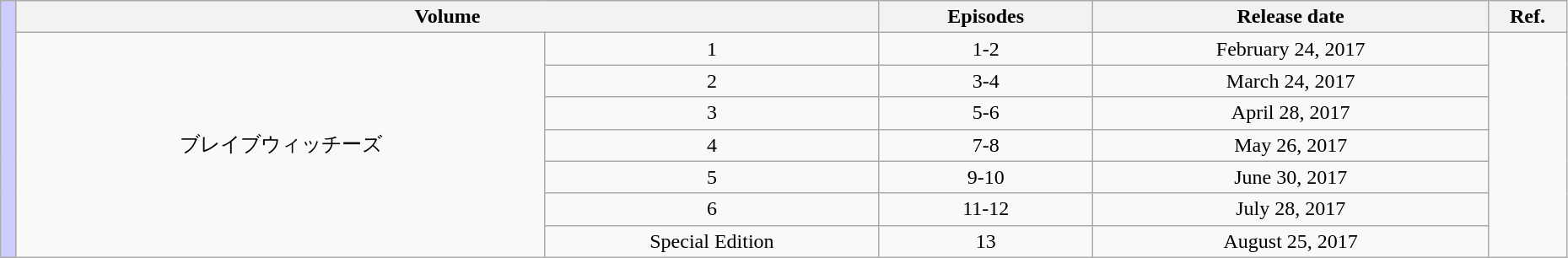<table class="wikitable" style="text-align: center; width: 98%;">
<tr>
<td rowspan="242" style="width:1%; background:#CCF;"></td>
<th colspan="2">Volume</th>
<th>Episodes</th>
<th>Release date</th>
<th style="width:5%;">Ref.</th>
</tr>
<tr>
<td rowspan="7">ブレイブウィッチーズ</td>
<td>1</td>
<td>1-2</td>
<td>February 24, 2017</td>
<td rowspan="7"></td>
</tr>
<tr>
<td>2</td>
<td>3-4</td>
<td>March 24, 2017</td>
</tr>
<tr>
<td>3</td>
<td>5-6</td>
<td>April 28, 2017</td>
</tr>
<tr>
<td>4</td>
<td>7-8</td>
<td>May 26, 2017</td>
</tr>
<tr>
<td>5</td>
<td>9-10</td>
<td>June 30, 2017</td>
</tr>
<tr>
<td>6</td>
<td>11-12</td>
<td>July 28, 2017</td>
</tr>
<tr>
<td>Special Edition</td>
<td>13</td>
<td>August 25, 2017</td>
</tr>
</table>
